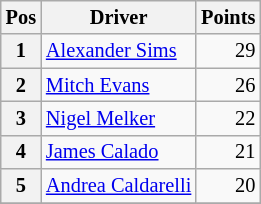<table class="wikitable" style="font-size: 85%;">
<tr>
<th>Pos</th>
<th>Driver</th>
<th>Points</th>
</tr>
<tr>
<th>1</th>
<td> <a href='#'>Alexander Sims</a></td>
<td align=right>29</td>
</tr>
<tr>
<th>2</th>
<td> <a href='#'>Mitch Evans</a></td>
<td align=right>26</td>
</tr>
<tr>
<th>3</th>
<td> <a href='#'>Nigel Melker</a></td>
<td align=right>22</td>
</tr>
<tr>
<th>4</th>
<td> <a href='#'>James Calado</a></td>
<td align=right>21</td>
</tr>
<tr>
<th>5</th>
<td> <a href='#'>Andrea Caldarelli</a></td>
<td align=right>20</td>
</tr>
<tr>
</tr>
</table>
